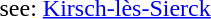<table>
<tr>
<td></td>
<td>see: <a href='#'>Kirsch-lès-Sierck</a></td>
</tr>
</table>
